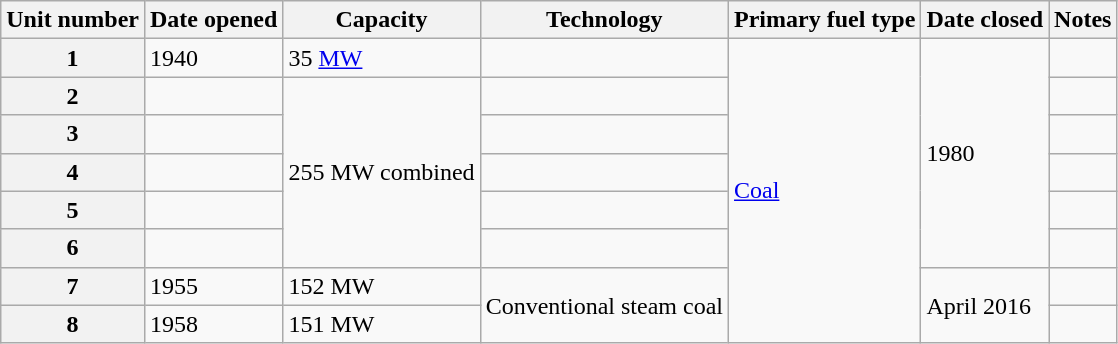<table class="wikitable">
<tr>
<th>Unit number</th>
<th>Date opened</th>
<th>Capacity</th>
<th>Technology</th>
<th>Primary fuel type</th>
<th>Date closed</th>
<th>Notes</th>
</tr>
<tr>
<th>1</th>
<td>1940</td>
<td>35 <a href='#'>MW</a></td>
<td></td>
<td rowspan="8"><a href='#'>Coal</a></td>
<td rowspan="6">1980</td>
<td></td>
</tr>
<tr>
<th>2</th>
<td></td>
<td rowspan="5">255 MW combined</td>
<td></td>
<td></td>
</tr>
<tr>
<th>3</th>
<td></td>
<td></td>
<td></td>
</tr>
<tr>
<th>4</th>
<td></td>
<td></td>
<td></td>
</tr>
<tr>
<th>5</th>
<td></td>
<td></td>
<td></td>
</tr>
<tr>
<th>6</th>
<td></td>
<td></td>
<td></td>
</tr>
<tr>
<th>7</th>
<td>1955</td>
<td>152 MW</td>
<td rowspan="2">Conventional steam coal</td>
<td rowspan="2">April 2016</td>
<td></td>
</tr>
<tr>
<th>8</th>
<td>1958</td>
<td>151 MW</td>
<td></td>
</tr>
</table>
